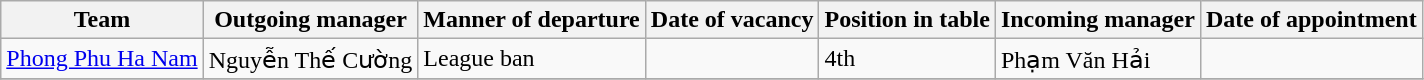<table class="wikitable sortable">
<tr>
<th>Team</th>
<th>Outgoing manager</th>
<th>Manner of departure</th>
<th>Date of vacancy</th>
<th>Position in table</th>
<th>Incoming manager</th>
<th>Date of appointment</th>
</tr>
<tr>
<td><a href='#'>Phong Phu Ha Nam</a></td>
<td> Nguyễn Thế Cường</td>
<td>League ban</td>
<td></td>
<td>4th</td>
<td> Phạm Văn Hải</td>
<td></td>
</tr>
<tr>
</tr>
</table>
